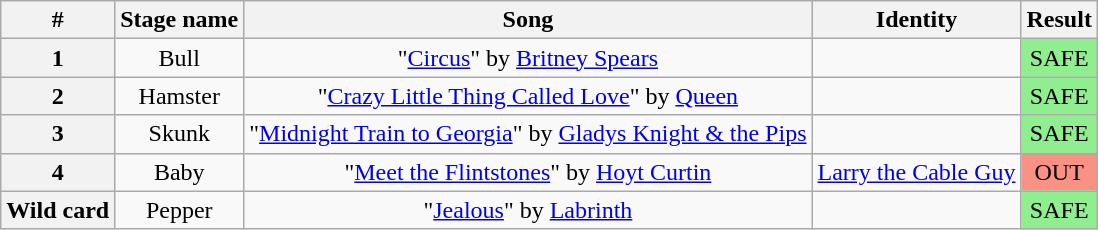<table class="wikitable plainrowheaders" style="text-align: center;">
<tr>
<th>#</th>
<th>Stage name</th>
<th>Song</th>
<th>Identity</th>
<th>Result</th>
</tr>
<tr>
<th>1</th>
<td>Bull</td>
<td>"<a href='#'>Circus</a>" by <a href='#'>Britney Spears</a></td>
<td></td>
<td bgcolor=lightgreen>SAFE</td>
</tr>
<tr>
<th>2</th>
<td>Hamster</td>
<td>"<a href='#'>Crazy Little Thing Called Love</a>" by <a href='#'>Queen</a></td>
<td></td>
<td bgcolor=lightgreen>SAFE</td>
</tr>
<tr>
<th>3</th>
<td>Skunk</td>
<td>"<a href='#'>Midnight Train to Georgia</a>" by <a href='#'>Gladys Knight & the Pips</a></td>
<td></td>
<td bgcolor=lightgreen>SAFE</td>
</tr>
<tr>
<th>4</th>
<td>Baby</td>
<td>"<a href='#'>Meet the Flintstones</a>" by <a href='#'>Hoyt Curtin</a></td>
<td><a href='#'>Larry the Cable Guy</a></td>
<td bgcolor=#F99185>OUT</td>
</tr>
<tr>
<th>Wild card</th>
<td>Pepper</td>
<td>"<a href='#'>Jealous</a>" by <a href='#'>Labrinth</a></td>
<td></td>
<td bgcolor=lightgreen>SAFE</td>
</tr>
</table>
